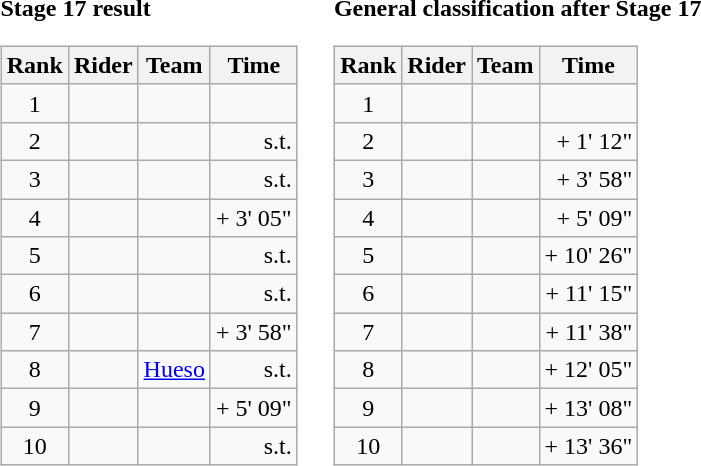<table>
<tr>
<td><strong>Stage 17 result</strong><br><table class="wikitable">
<tr>
<th scope="col">Rank</th>
<th scope="col">Rider</th>
<th scope="col">Team</th>
<th scope="col">Time</th>
</tr>
<tr>
<td style="text-align:center;">1</td>
<td></td>
<td></td>
<td style="text-align:right;"></td>
</tr>
<tr>
<td style="text-align:center;">2</td>
<td></td>
<td></td>
<td style="text-align:right;">s.t.</td>
</tr>
<tr>
<td style="text-align:center;">3</td>
<td></td>
<td></td>
<td style="text-align:right;">s.t.</td>
</tr>
<tr>
<td style="text-align:center;">4</td>
<td></td>
<td></td>
<td style="text-align:right;">+ 3' 05"</td>
</tr>
<tr>
<td style="text-align:center;">5</td>
<td></td>
<td></td>
<td style="text-align:right;">s.t.</td>
</tr>
<tr>
<td style="text-align:center;">6</td>
<td></td>
<td></td>
<td style="text-align:right;">s.t.</td>
</tr>
<tr>
<td style="text-align:center;">7</td>
<td></td>
<td></td>
<td style="text-align:right;">+ 3' 58"</td>
</tr>
<tr>
<td style="text-align:center;">8</td>
<td></td>
<td><a href='#'>Hueso</a></td>
<td style="text-align:right;">s.t.</td>
</tr>
<tr>
<td style="text-align:center;">9</td>
<td></td>
<td></td>
<td style="text-align:right;">+ 5' 09"</td>
</tr>
<tr>
<td style="text-align:center;">10</td>
<td></td>
<td></td>
<td style="text-align:right;">s.t.</td>
</tr>
</table>
</td>
<td></td>
<td><strong>General classification after Stage 17</strong><br><table class="wikitable">
<tr>
<th scope="col">Rank</th>
<th scope="col">Rider</th>
<th scope="col">Team</th>
<th scope="col">Time</th>
</tr>
<tr>
<td style="text-align:center;">1</td>
<td></td>
<td></td>
<td style="text-align:right;"></td>
</tr>
<tr>
<td style="text-align:center;">2</td>
<td></td>
<td></td>
<td style="text-align:right;">+ 1' 12"</td>
</tr>
<tr>
<td style="text-align:center;">3</td>
<td></td>
<td></td>
<td style="text-align:right;">+ 3' 58"</td>
</tr>
<tr>
<td style="text-align:center;">4</td>
<td></td>
<td></td>
<td style="text-align:right;">+ 5' 09"</td>
</tr>
<tr>
<td style="text-align:center;">5</td>
<td></td>
<td></td>
<td style="text-align:right;">+ 10' 26"</td>
</tr>
<tr>
<td style="text-align:center;">6</td>
<td></td>
<td></td>
<td style="text-align:right;">+ 11' 15"</td>
</tr>
<tr>
<td style="text-align:center;">7</td>
<td></td>
<td></td>
<td style="text-align:right;">+ 11' 38"</td>
</tr>
<tr>
<td style="text-align:center;">8</td>
<td></td>
<td></td>
<td style="text-align:right;">+ 12' 05"</td>
</tr>
<tr>
<td style="text-align:center;">9</td>
<td></td>
<td></td>
<td style="text-align:right;">+ 13' 08"</td>
</tr>
<tr>
<td style="text-align:center;">10</td>
<td></td>
<td></td>
<td style="text-align:right;">+ 13' 36"</td>
</tr>
</table>
</td>
</tr>
</table>
